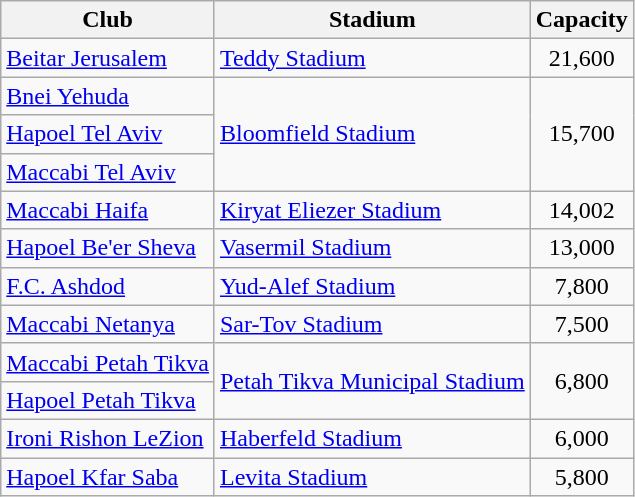<table class="wikitable sortable">
<tr>
<th>Club</th>
<th>Stadium</th>
<th>Capacity</th>
</tr>
<tr>
<td><a href='#'>Beitar Jerusalem</a></td>
<td><a href='#'>Teddy Stadium</a></td>
<td align="center">21,600</td>
</tr>
<tr>
<td><a href='#'>Bnei Yehuda</a></td>
<td rowspan="3"><a href='#'>Bloomfield Stadium</a></td>
<td rowspan="3" align="center">15,700</td>
</tr>
<tr>
<td><a href='#'>Hapoel Tel Aviv</a></td>
</tr>
<tr>
<td><a href='#'>Maccabi Tel Aviv</a></td>
</tr>
<tr>
<td><a href='#'>Maccabi Haifa</a></td>
<td><a href='#'>Kiryat Eliezer Stadium</a></td>
<td align="center">14,002</td>
</tr>
<tr>
<td><a href='#'>Hapoel Be'er Sheva</a></td>
<td><a href='#'>Vasermil Stadium</a></td>
<td align="center">13,000</td>
</tr>
<tr>
<td><a href='#'>F.C. Ashdod</a></td>
<td><a href='#'>Yud-Alef Stadium</a></td>
<td align="center">7,800</td>
</tr>
<tr>
<td><a href='#'>Maccabi Netanya</a></td>
<td><a href='#'>Sar-Tov Stadium</a></td>
<td align="center">7,500</td>
</tr>
<tr>
<td><a href='#'>Maccabi Petah Tikva</a></td>
<td rowspan="2"><a href='#'>Petah Tikva Municipal Stadium</a></td>
<td rowspan="2" align="center">6,800</td>
</tr>
<tr>
<td><a href='#'>Hapoel Petah Tikva</a></td>
</tr>
<tr>
<td><a href='#'>Ironi Rishon LeZion</a></td>
<td><a href='#'>Haberfeld Stadium</a></td>
<td align="center">6,000</td>
</tr>
<tr>
<td><a href='#'>Hapoel Kfar Saba</a></td>
<td><a href='#'>Levita Stadium</a></td>
<td align="center">5,800</td>
</tr>
</table>
